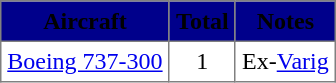<table class="toccolours" border="1" cellpadding="4" style="margin:1em auto; border-collapse:collapse">
<tr bgcolor=darkblue>
<th><span>Aircraft</span></th>
<th><span>Total</span></th>
<th><span>Notes</span></th>
</tr>
<tr>
<td><a href='#'>Boeing 737-300</a></td>
<td align="center">1</td>
<td>Ex-<a href='#'>Varig</a></td>
</tr>
</table>
